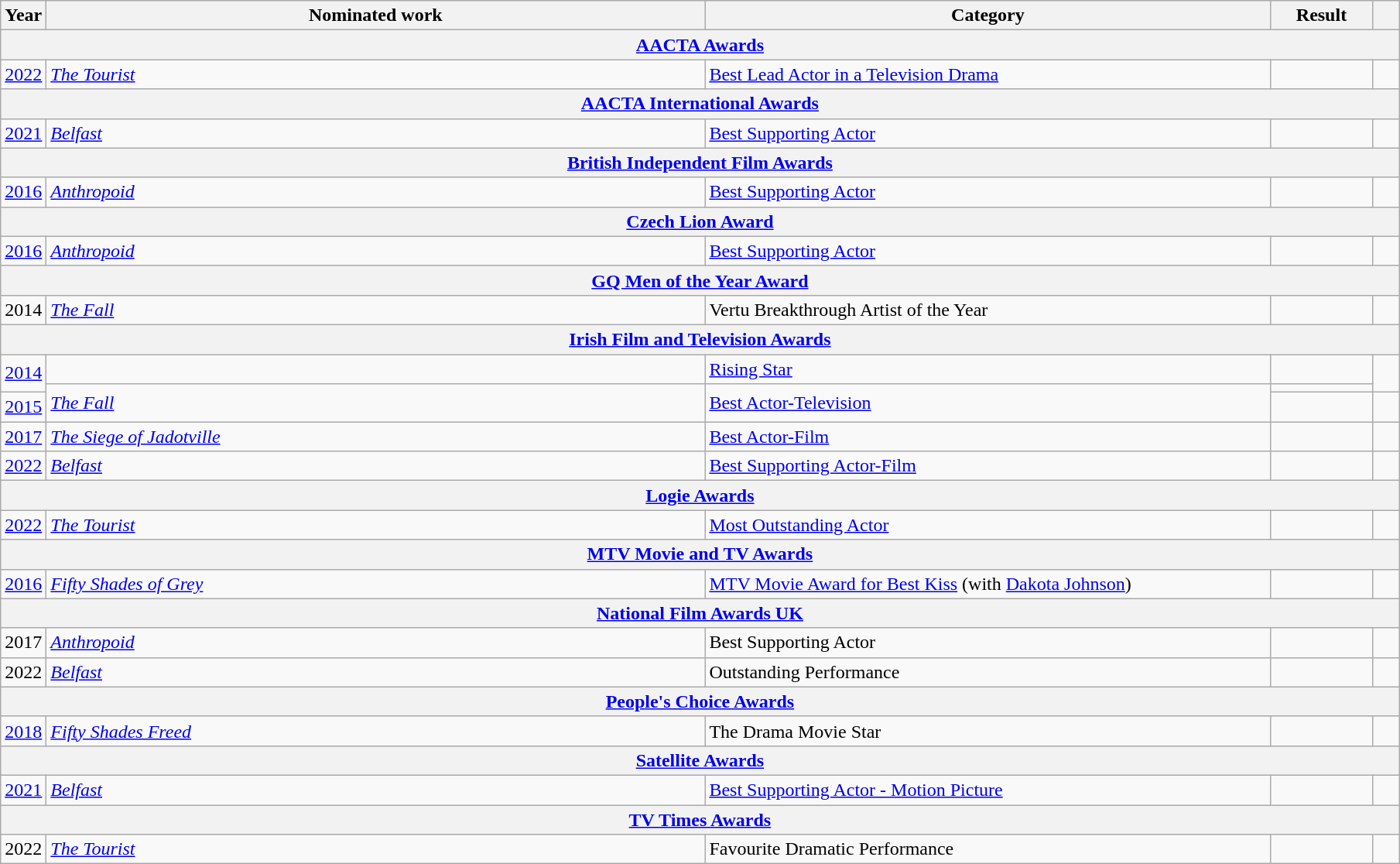<table class="wikitable">
<tr>
<th scope="col" style="width:1em;">Year</th>
<th scope="col" style="width:35em;">Nominated work</th>
<th scope="col" style="width:30em;">Category</th>
<th scope="col" style="width:5em;">Result</th>
<th scope="col" style="width:1em;"></th>
</tr>
<tr>
<th colspan="5"><a href='#'>AACTA Awards</a></th>
</tr>
<tr>
<td><a href='#'>2022</a></td>
<td><em><a href='#'>The Tourist</a></em></td>
<td><a href='#'>Best Lead Actor in a Television Drama</a></td>
<td></td>
<td></td>
</tr>
<tr>
<th colspan="5"><a href='#'>AACTA International Awards</a></th>
</tr>
<tr>
<td><a href='#'>2021</a></td>
<td><em><a href='#'>Belfast</a></em></td>
<td><a href='#'>Best Supporting Actor</a></td>
<td></td>
<td></td>
</tr>
<tr>
<th colspan="5"><a href='#'>British Independent Film Awards</a></th>
</tr>
<tr>
<td><a href='#'>2016</a></td>
<td><em><a href='#'>Anthropoid</a></em></td>
<td><a href='#'>Best Supporting Actor</a></td>
<td></td>
<td></td>
</tr>
<tr>
<th colspan="5"><a href='#'>Czech Lion Award</a></th>
</tr>
<tr>
<td><a href='#'>2016</a></td>
<td><em><a href='#'>Anthropoid</a></em></td>
<td><a href='#'>Best Supporting Actor</a></td>
<td></td>
<td></td>
</tr>
<tr>
<th colspan="5"><a href='#'>GQ Men of the Year Award</a></th>
</tr>
<tr>
<td>2014</td>
<td><em><a href='#'>The Fall</a></em></td>
<td>Vertu Breakthrough Artist of the Year</td>
<td></td>
<td></td>
</tr>
<tr>
<th colspan="5"><a href='#'>Irish Film and Television Awards</a></th>
</tr>
<tr>
<td rowspan="2"><a href='#'>2014</a></td>
<td></td>
<td><a href='#'>Rising Star</a></td>
<td></td>
<td rowspan="2"></td>
</tr>
<tr>
<td rowspan="2"><em><a href='#'>The Fall</a></em></td>
<td rowspan="2"><a href='#'>Best Actor-Television</a></td>
<td></td>
</tr>
<tr>
<td><a href='#'>2015</a></td>
<td></td>
<td></td>
</tr>
<tr>
<td><a href='#'>2017</a></td>
<td><em><a href='#'>The Siege of Jadotville</a></em></td>
<td><a href='#'>Best Actor-Film</a></td>
<td></td>
<td></td>
</tr>
<tr>
<td><a href='#'>2022</a></td>
<td><em><a href='#'>Belfast</a></em></td>
<td><a href='#'>Best Supporting Actor-Film</a></td>
<td></td>
<td></td>
</tr>
<tr>
<th colspan="5"><a href='#'>Logie Awards</a></th>
</tr>
<tr>
<td><a href='#'>2022</a></td>
<td><em><a href='#'>The Tourist</a></em></td>
<td><a href='#'>Most Outstanding Actor</a></td>
<td></td>
<td></td>
</tr>
<tr>
<th colspan="5"><a href='#'>MTV Movie and TV Awards</a></th>
</tr>
<tr>
<td><a href='#'>2016</a></td>
<td><em><a href='#'>Fifty Shades of Grey</a></em></td>
<td><a href='#'>MTV Movie Award for Best Kiss</a> (with <a href='#'>Dakota Johnson</a>)</td>
<td></td>
<td></td>
</tr>
<tr>
<th colspan="5"><a href='#'>National Film Awards UK</a></th>
</tr>
<tr>
<td>2017</td>
<td><em><a href='#'>Anthropoid</a></em></td>
<td>Best Supporting Actor</td>
<td></td>
<td></td>
</tr>
<tr>
<td>2022</td>
<td><em><a href='#'>Belfast</a></em></td>
<td>Outstanding Performance</td>
<td></td>
<td></td>
</tr>
<tr>
<th colspan="5"><a href='#'>People's Choice Awards</a></th>
</tr>
<tr>
<td><a href='#'>2018</a></td>
<td><em><a href='#'>Fifty Shades Freed</a></em></td>
<td>The Drama Movie Star</td>
<td></td>
<td></td>
</tr>
<tr>
<th colspan="5"><a href='#'>Satellite Awards</a></th>
</tr>
<tr>
<td><a href='#'>2021</a></td>
<td><em><a href='#'>Belfast</a></em></td>
<td><a href='#'>Best Supporting Actor - Motion Picture</a></td>
<td></td>
<td></td>
</tr>
<tr>
<th colspan="5"><a href='#'>TV Times Awards</a></th>
</tr>
<tr>
<td>2022</td>
<td><em><a href='#'>The Tourist</a></em></td>
<td>Favourite Dramatic Performance</td>
<td></td>
<td></td>
</tr>
</table>
